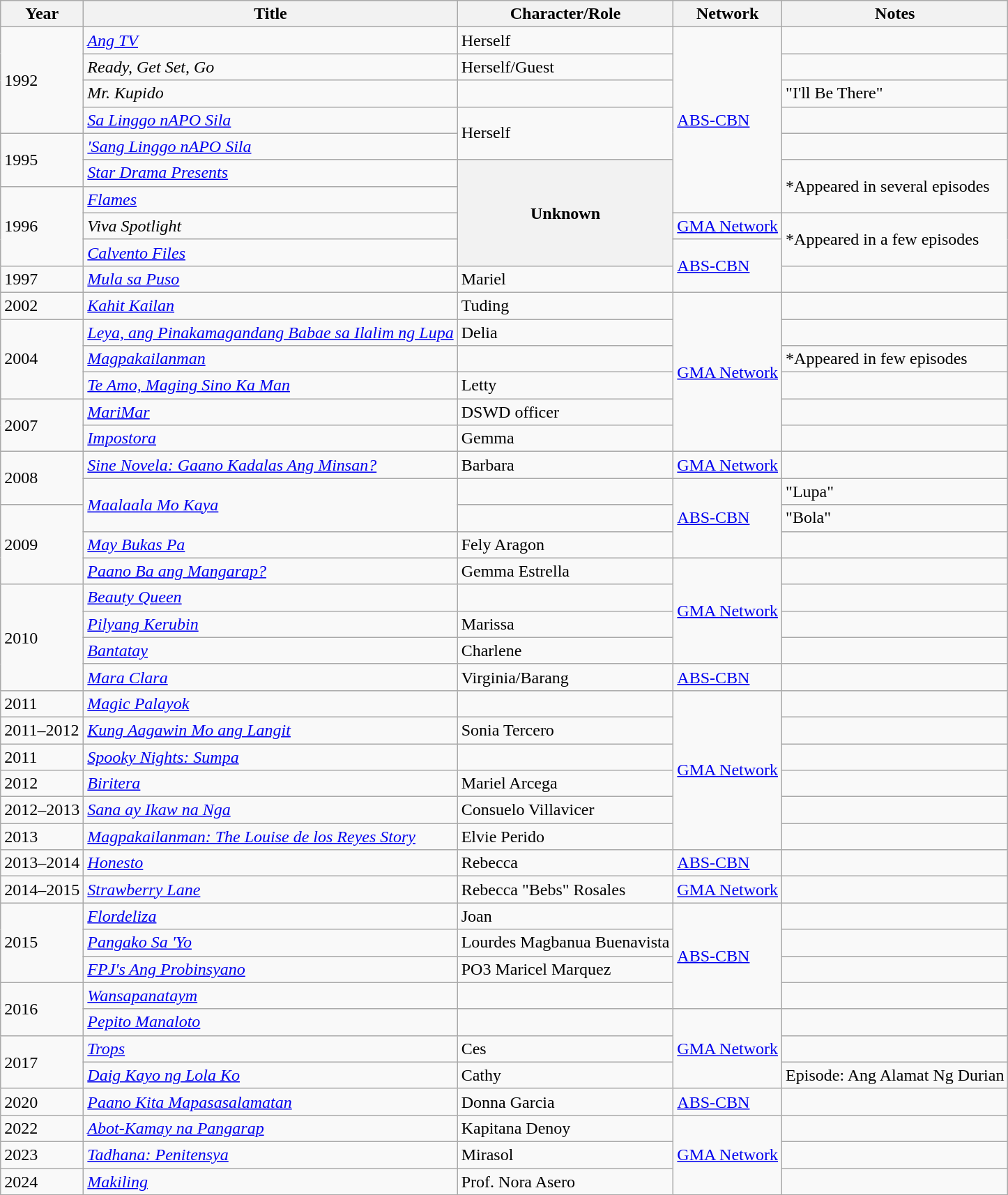<table class="wikitable">
<tr>
<th>Year</th>
<th>Title</th>
<th>Character/Role</th>
<th>Network</th>
<th>Notes</th>
</tr>
<tr>
<td rowspan=4>1992</td>
<td><em><a href='#'>Ang TV</a></em></td>
<td>Herself</td>
<td rowspan=7><a href='#'>ABS-CBN</a></td>
<td></td>
</tr>
<tr>
<td><em>Ready, Get Set, Go</em></td>
<td>Herself/Guest</td>
<td></td>
</tr>
<tr>
<td><em>Mr. Kupido</em></td>
<td></td>
<td>"I'll Be There"</td>
</tr>
<tr>
<td><em><a href='#'>Sa Linggo nAPO Sila</a></em></td>
<td rowspan="2">Herself</td>
<td></td>
</tr>
<tr>
<td rowspan=2>1995</td>
<td><em><a href='#'>'Sang Linggo nAPO Sila</a></em></td>
<td></td>
</tr>
<tr>
<td><em><a href='#'>Star Drama Presents</a></em></td>
<th rowspan="4">Unknown</th>
<td rowspan="2">*Appeared in several episodes</td>
</tr>
<tr>
<td rowspan=3>1996</td>
<td><em><a href='#'>Flames</a></em></td>
</tr>
<tr>
<td><em>Viva Spotlight</em></td>
<td><a href='#'>GMA Network</a></td>
<td rowspan="2">*Appeared in a few episodes</td>
</tr>
<tr>
<td><em><a href='#'>Calvento Files</a></em></td>
<td rowspan=2><a href='#'>ABS-CBN</a></td>
</tr>
<tr>
<td>1997</td>
<td><em><a href='#'>Mula sa Puso</a></em></td>
<td>Mariel</td>
<td></td>
</tr>
<tr>
<td>2002</td>
<td><em><a href='#'>Kahit Kailan</a></em></td>
<td>Tuding</td>
<td rowspan=6><a href='#'>GMA Network</a></td>
<td></td>
</tr>
<tr>
<td rowspan=3>2004</td>
<td><em><a href='#'>Leya, ang Pinakamagandang Babae sa Ilalim ng Lupa</a></em></td>
<td>Delia</td>
<td></td>
</tr>
<tr>
<td><em><a href='#'>Magpakailanman</a></em></td>
<td></td>
<td>*Appeared in few episodes</td>
</tr>
<tr>
<td><em><a href='#'>Te Amo, Maging Sino Ka Man</a></em></td>
<td>Letty</td>
<td></td>
</tr>
<tr>
<td rowspan=2>2007</td>
<td><em><a href='#'>MariMar</a></em></td>
<td>DSWD officer</td>
<td></td>
</tr>
<tr>
<td><em><a href='#'>Impostora</a></em></td>
<td>Gemma</td>
<td></td>
</tr>
<tr>
<td rowspan="2">2008</td>
<td><em><a href='#'>Sine Novela: Gaano Kadalas Ang Minsan?</a></em></td>
<td>Barbara</td>
<td><a href='#'>GMA Network</a></td>
<td></td>
</tr>
<tr>
<td rowspan="2"><em><a href='#'>Maalaala Mo Kaya</a></em></td>
<td></td>
<td rowspan="3"><a href='#'>ABS-CBN</a></td>
<td>"Lupa"</td>
</tr>
<tr>
<td rowspan=3>2009</td>
<td></td>
<td>"Bola"</td>
</tr>
<tr>
<td><em><a href='#'>May Bukas Pa</a></em></td>
<td>Fely Aragon</td>
<td></td>
</tr>
<tr>
<td><em><a href='#'>Paano Ba ang Mangarap?</a></em></td>
<td>Gemma Estrella</td>
<td rowspan=4><a href='#'>GMA Network</a></td>
<td></td>
</tr>
<tr>
<td rowspan=4>2010</td>
<td><em><a href='#'>Beauty Queen</a></em></td>
<td></td>
<td></td>
</tr>
<tr>
<td><em><a href='#'>Pilyang Kerubin</a></em></td>
<td>Marissa</td>
<td></td>
</tr>
<tr>
<td><em><a href='#'>Bantatay</a></em></td>
<td>Charlene</td>
<td></td>
</tr>
<tr>
<td><em><a href='#'>Mara Clara</a></em></td>
<td>Virginia/Barang</td>
<td><a href='#'>ABS-CBN</a></td>
<td></td>
</tr>
<tr>
<td>2011</td>
<td><em><a href='#'>Magic Palayok</a></em></td>
<td></td>
<td rowspan=6><a href='#'>GMA Network</a></td>
<td></td>
</tr>
<tr>
<td>2011–2012</td>
<td><em><a href='#'>Kung Aagawin Mo ang Langit</a></em></td>
<td>Sonia Tercero</td>
<td></td>
</tr>
<tr>
<td>2011</td>
<td><em><a href='#'>Spooky Nights: Sumpa</a></em></td>
<td></td>
<td></td>
</tr>
<tr>
<td>2012</td>
<td><em><a href='#'>Biritera</a></em></td>
<td>Mariel Arcega</td>
<td></td>
</tr>
<tr>
<td>2012–2013</td>
<td><em><a href='#'>Sana ay Ikaw na Nga</a></em></td>
<td>Consuelo Villavicer</td>
<td></td>
</tr>
<tr>
<td>2013</td>
<td><em><a href='#'>Magpakailanman: The Louise de los Reyes Story</a></em></td>
<td>Elvie Perido</td>
<td></td>
</tr>
<tr>
<td>2013–2014</td>
<td><em><a href='#'>Honesto</a></em></td>
<td>Rebecca</td>
<td><a href='#'>ABS-CBN</a></td>
<td></td>
</tr>
<tr>
<td>2014–2015</td>
<td><em><a href='#'>Strawberry Lane</a></em></td>
<td>Rebecca "Bebs" Rosales</td>
<td><a href='#'>GMA Network</a></td>
<td></td>
</tr>
<tr>
<td rowspan=3>2015</td>
<td><em><a href='#'>Flordeliza</a></em></td>
<td>Joan</td>
<td rowspan="4"><a href='#'>ABS-CBN</a></td>
<td></td>
</tr>
<tr>
<td><em><a href='#'>Pangako Sa 'Yo</a></em></td>
<td>Lourdes Magbanua Buenavista</td>
<td></td>
</tr>
<tr>
<td><em><a href='#'>FPJ's Ang Probinsyano</a></em></td>
<td>PO3 Maricel Marquez</td>
<td></td>
</tr>
<tr>
<td rowspan=2>2016</td>
<td><em><a href='#'>Wansapanataym</a></em></td>
<td></td>
<td></td>
</tr>
<tr>
<td><em><a href='#'>Pepito Manaloto</a></em></td>
<td></td>
<td rowspan="3"><a href='#'>GMA Network</a></td>
<td></td>
</tr>
<tr>
<td rowspan=2>2017</td>
<td><em><a href='#'>Trops</a></em></td>
<td>Ces</td>
<td></td>
</tr>
<tr>
<td><em><a href='#'>Daig Kayo ng Lola Ko</a></em></td>
<td>Cathy</td>
<td>Episode: Ang Alamat Ng Durian</td>
</tr>
<tr>
<td>2020</td>
<td><em><a href='#'>Paano Kita Mapasasalamatan</a></em></td>
<td>Donna Garcia</td>
<td><a href='#'>ABS-CBN</a></td>
<td></td>
</tr>
<tr>
<td>2022</td>
<td><em><a href='#'>Abot-Kamay na Pangarap</a></em></td>
<td>Kapitana Denoy</td>
<td rowspan="3"><a href='#'>GMA Network</a></td>
<td></td>
</tr>
<tr>
<td>2023</td>
<td><a href='#'><em>Tadhana: Penitensya</em></a></td>
<td>Mirasol</td>
<td></td>
</tr>
<tr>
<td>2024</td>
<td><em><a href='#'>Makiling</a></em></td>
<td>Prof. Nora Asero</td>
<td></td>
</tr>
</table>
